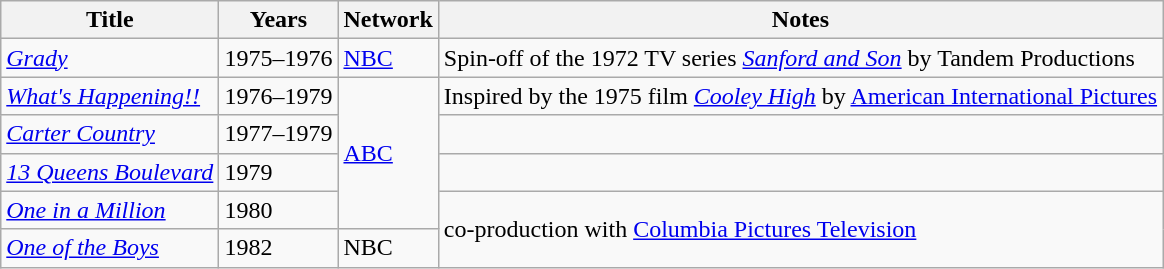<table class="wikitable sortable">
<tr>
<th>Title</th>
<th>Years</th>
<th>Network</th>
<th>Notes</th>
</tr>
<tr>
<td><em><a href='#'>Grady</a></em></td>
<td>1975–1976</td>
<td><a href='#'>NBC</a></td>
<td>Spin-off of the 1972 TV series <em><a href='#'>Sanford and Son</a></em> by Tandem Productions</td>
</tr>
<tr>
<td><em><a href='#'>What's Happening!!</a></em></td>
<td>1976–1979</td>
<td rowspan="4"><a href='#'>ABC</a></td>
<td>Inspired by the 1975 film <em><a href='#'>Cooley High</a></em> by <a href='#'>American International Pictures</a></td>
</tr>
<tr>
<td><em><a href='#'>Carter Country</a></em></td>
<td>1977–1979</td>
<td></td>
</tr>
<tr>
<td><em><a href='#'>13 Queens Boulevard</a></em></td>
<td>1979</td>
<td></td>
</tr>
<tr>
<td><em><a href='#'>One in a Million</a></em></td>
<td>1980</td>
<td rowspan="2">co-production with <a href='#'>Columbia Pictures Television</a></td>
</tr>
<tr>
<td><em><a href='#'>One of the Boys</a></em></td>
<td>1982</td>
<td>NBC</td>
</tr>
</table>
